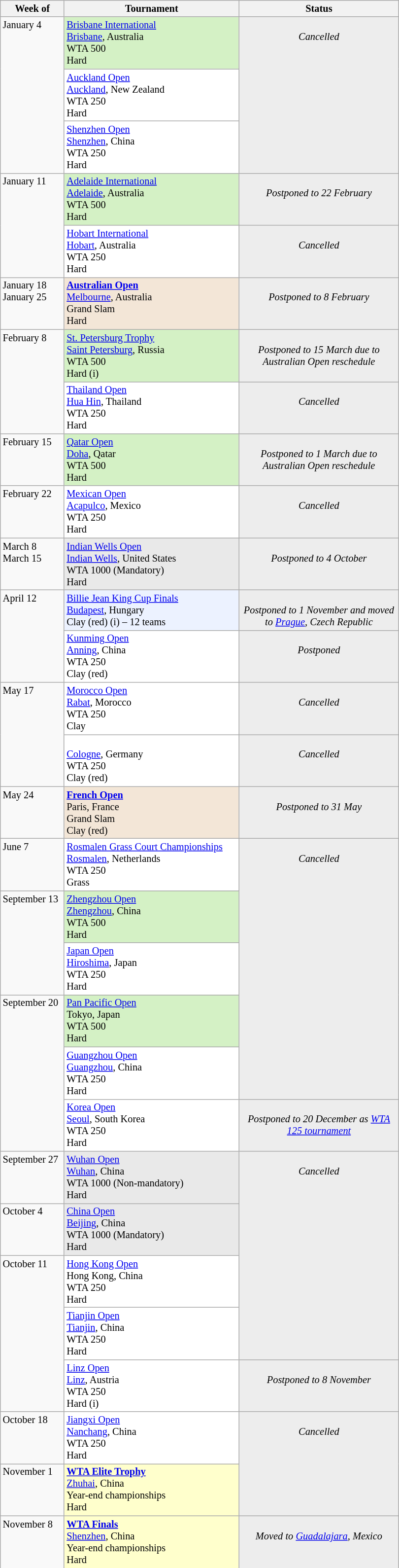<table class="wikitable nowrap" style=font-size:85%>
<tr>
<th width=80>Week of</th>
<th width=230>Tournament</th>
<th width=210>Status</th>
</tr>
<tr style="vertical-align:top">
<td rowspan="3">January 4</td>
<td style="background:#D4F1C5;"><a href='#'>Brisbane International</a><br> <a href='#'>Brisbane</a>, Australia<br>WTA 500<br>Hard</td>
<td rowspan="3" style="text-align:center; background:#ededed"><br><em>Cancelled</em></td>
</tr>
<tr style="vertical-align:top">
<td style="background:#fff;"><a href='#'>Auckland Open</a><br> <a href='#'>Auckland</a>, New Zealand<br>WTA 250<br>Hard</td>
</tr>
<tr style="vertical-align:top">
<td style="background:#fff;"><a href='#'>Shenzhen Open</a><br> <a href='#'>Shenzhen</a>, China<br>WTA 250<br>Hard</td>
</tr>
<tr style="vertical-align:top">
<td rowspan="2">January 11</td>
<td style="background:#D4F1C5;"><a href='#'>Adelaide International</a><br> <a href='#'>Adelaide</a>, Australia<br>WTA 500<br>Hard</td>
<td style="text-align:center; background:#ededed"><br><em>Postponed to 22 February</em></td>
</tr>
<tr style="vertical-align:top">
<td style="background:#fff;"><a href='#'>Hobart International</a><br> <a href='#'>Hobart</a>, Australia<br>WTA 250<br>Hard</td>
<td style="text-align:center; background:#ededed"><br><em>Cancelled</em></td>
</tr>
<tr style="vertical-align:top">
<td>January 18<br>January 25</td>
<td style="background:#F3E6D7;"><strong><a href='#'>Australian Open</a></strong><br> <a href='#'>Melbourne</a>, Australia<br>Grand Slam<br> Hard</td>
<td style="text-align:center; background:#ededed"><br><em>Postponed to 8 February</em></td>
</tr>
<tr style="vertical-align:top">
<td rowspan=2>February 8</td>
<td style="background:#D4F1C5;"><a href='#'>St. Petersburg Trophy</a><br> <a href='#'>Saint Petersburg</a>, Russia<br>WTA 500<br>Hard (i)</td>
<td style="text-align:center; background:#ededed"><br><em>Postponed to 15 March due to Australian Open reschedule</em></td>
</tr>
<tr style="vertical-align:top">
<td style="background:#fff;"><a href='#'>Thailand Open</a><br> <a href='#'>Hua Hin</a>, Thailand <br>WTA 250<br>Hard</td>
<td style="text-align:center; background:#ededed"><br><em>Cancelled</em></td>
</tr>
<tr style="vertical-align:top">
<td>February 15</td>
<td style="background:#D4F1C5;"><a href='#'>Qatar Open</a><br> <a href='#'>Doha</a>, Qatar<br>WTA 500<br>Hard</td>
<td style="text-align:center; background:#ededed"><br><em>Postponed to 1 March due to Australian Open reschedule</em></td>
</tr>
<tr style="vertical-align:top">
<td>February 22</td>
<td style="background:#fff;"><a href='#'>Mexican Open</a> <br> <a href='#'>Acapulco</a>, Mexico<br>WTA 250<br>Hard</td>
<td style="text-align:center; background:#ededed"><br><em>Cancelled</em></td>
</tr>
<tr style="vertical-align:top">
<td>March 8<br>March 15</td>
<td style="background:#e9e9e9;"><a href='#'>Indian Wells Open</a><br> <a href='#'>Indian Wells</a>, United States<br>WTA 1000 (Mandatory)<br>Hard</td>
<td style="text-align:center; background:#ededed"><br><em>Postponed to 4 October</em></td>
</tr>
<tr style="vertical-align:top">
<td rowspan=2>April 12</td>
<td style="background:#ecf2ff;"><a href='#'>Billie Jean King Cup Finals</a><br> <a href='#'>Budapest</a>, Hungary<br>Clay (red) (i) – 12 teams</td>
<td style="text-align:center; background:#ededed"><br><em>Postponed to 1 November and moved to <a href='#'>Prague</a>, Czech Republic</em></td>
</tr>
<tr style="vertical-align:top">
<td style="background:#fff;"><a href='#'>Kunming Open</a><br> <a href='#'>Anning</a>, China <br>WTA 250<br>Clay (red)</td>
<td style="text-align:center; background:#ededed"><br><em>Postponed</em></td>
</tr>
<tr style="vertical-align:top">
<td rowspan=2>May 17</td>
<td style="background:#fff;"><a href='#'>Morocco Open</a> <br> <a href='#'>Rabat</a>, Morocco<br>WTA 250<br>Clay</td>
<td style="text-align:center; background:#ededed"><br><em>Cancelled</em></td>
</tr>
<tr style="vertical-align:top">
<td style="background:#fff;"><br> <a href='#'>Cologne</a>, Germany<br>WTA 250<br>Clay (red)</td>
<td style="text-align:center; background:#ededed"><br><em>Cancelled</em></td>
</tr>
<tr style="vertical-align:top">
<td>May 24</td>
<td style="background:#f3e6d7;"><strong><a href='#'>French Open</a></strong><br> Paris, France<br>Grand Slam<br>Clay (red)</td>
<td style="text-align:center; background:#ededed"><br><em>Postponed to 31 May</em></td>
</tr>
<tr style="vertical-align:top">
<td>June 7</td>
<td style="background:#fff;"><a href='#'>Rosmalen Grass Court Championships</a><br> <a href='#'>Rosmalen</a>, Netherlands<br>WTA 250<br>Grass</td>
<td style="text-align:center; background:#ededed" rowspan="5"><br><em>Cancelled</em></td>
</tr>
<tr style="vertical-align:top">
<td rowspan=2>September 13</td>
<td style="background:#D4F1C5;"><a href='#'>Zhengzhou Open</a><br> <a href='#'>Zhengzhou</a>, China<br>WTA 500<br>Hard</td>
</tr>
<tr style="vertical-align:top">
<td style="background:#fff;"><a href='#'>Japan Open</a><br> <a href='#'>Hiroshima</a>, Japan<br>WTA 250<br>Hard</td>
</tr>
<tr style="vertical-align:top">
<td rowspan=3>September 20</td>
<td style="background:#D4F1C5;"><a href='#'>Pan Pacific Open</a><br> Tokyo, Japan<br>WTA 500<br>Hard</td>
</tr>
<tr style="vertical-align:top">
<td style="background:#fff;"><a href='#'>Guangzhou Open</a><br> <a href='#'>Guangzhou</a>, China<br>WTA 250<br>Hard</td>
</tr>
<tr style="vertical-align:top">
<td style="background:#fff;"><a href='#'>Korea Open</a><br> <a href='#'>Seoul</a>, South Korea<br>WTA 250<br>Hard</td>
<td style="text-align:center; background:#ededed"><br><em>Postponed to 20 December as <a href='#'>WTA 125 tournament</a></em></td>
</tr>
<tr style="vertical-align:top">
<td>September 27</td>
<td style="background:#E9E9E9;"><a href='#'>Wuhan Open</a><br> <a href='#'>Wuhan</a>, China<br>WTA 1000 (Non-mandatory)<br>Hard</td>
<td style="text-align:center; background:#ededed" rowspan="4"><br><em>Cancelled</em></td>
</tr>
<tr style="vertical-align:top">
<td>October 4</td>
<td style="background:#e9e9e9;"><a href='#'>China Open</a><br> <a href='#'>Beijing</a>, China<br>WTA 1000 (Mandatory)<br>Hard</td>
</tr>
<tr style="vertical-align:top">
<td rowspan=3>October 11</td>
<td style="background:#fff;"><a href='#'>Hong Kong Open</a><br> Hong Kong, China<br>WTA 250<br>Hard</td>
</tr>
<tr style="vertical-align:top">
<td style="background:#fff;"><a href='#'>Tianjin Open</a><br> <a href='#'>Tianjin</a>, China<br>WTA 250<br>Hard</td>
</tr>
<tr style="vertical-align:top">
<td style="background:#fff;"><a href='#'>Linz Open</a><br> <a href='#'>Linz</a>, Austria<br>WTA 250<br>Hard (i)</td>
<td style="text-align:center; background:#ededed"><br><em>Postponed to 8 November</em></td>
</tr>
<tr style="vertical-align:top">
<td>October 18</td>
<td style="background:#fff;"><a href='#'>Jiangxi Open</a><br> <a href='#'>Nanchang</a>, China<br>WTA 250<br>Hard</td>
<td style="text-align:center; background:#ededed" rowspan="2"><br><em>Cancelled</em></td>
</tr>
<tr style="vertical-align:top">
<td>November 1</td>
<td style="background:#ffc;"><strong><a href='#'>WTA Elite Trophy</a></strong><br> <a href='#'>Zhuhai</a>, China<br>Year-end championships<br>Hard</td>
</tr>
<tr style="vertical-align:top">
<td>November 8</td>
<td style="background:#ffc;"><strong><a href='#'>WTA Finals</a></strong><br> <a href='#'>Shenzhen</a>, China<br>Year-end championships<br>Hard</td>
<td style="text-align:center; background:#ededed"><br><em>Moved to <a href='#'>Guadalajara</a>, Mexico</em></td>
</tr>
</table>
